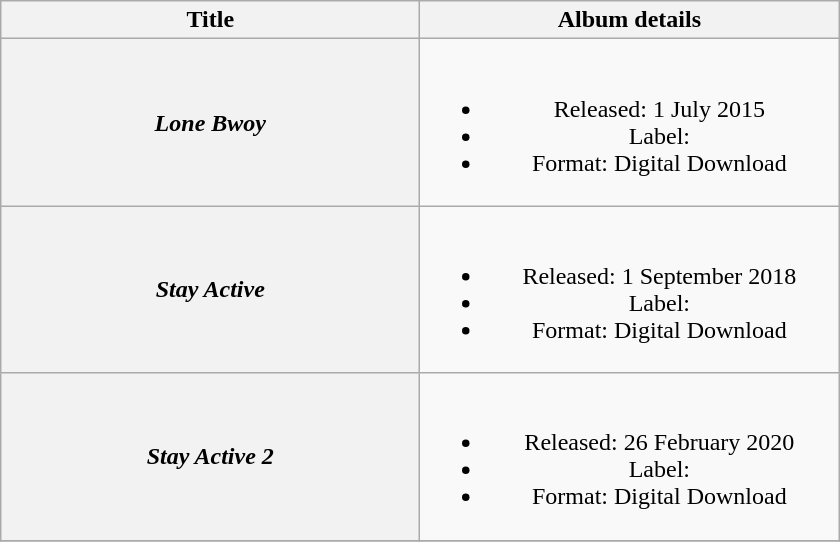<table class="wikitable plainrowheaders" style="text-align:center;">
<tr>
<th scope="col" style="width:17em;">Title</th>
<th scope="col" style="width:17em;">Album details</th>
</tr>
<tr>
<th scope="row"><em>Lone Bwoy</em></th>
<td><br><ul><li>Released: 1 July 2015</li><li>Label:</li><li>Format: Digital Download</li></ul></td>
</tr>
<tr>
<th scope="row"><em>Stay Active</em></th>
<td><br><ul><li>Released: 1 September 2018</li><li>Label:</li><li>Format: Digital Download</li></ul></td>
</tr>
<tr>
<th scope="row"><em>Stay Active 2</em></th>
<td><br><ul><li>Released: 26 February 2020</li><li>Label:</li><li>Format: Digital Download</li></ul></td>
</tr>
<tr>
</tr>
</table>
